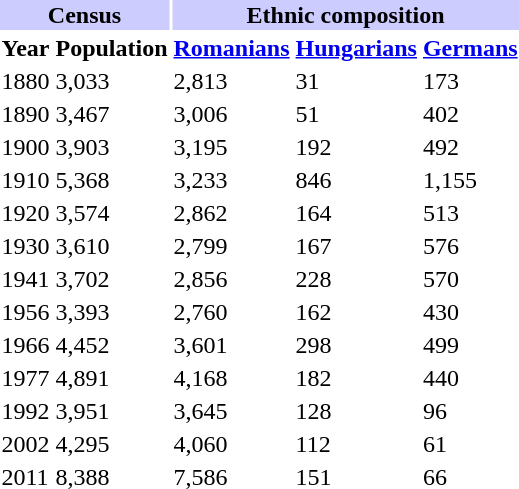<table class="toccolours">
<tr>
<th align="center" colspan="2" style="background:#ccccff;">Census</th>
<th align="center" colspan="5" style="background:#ccccff;">Ethnic composition</th>
</tr>
<tr>
<th>Year</th>
<th>Population</th>
<th><a href='#'>Romanians</a></th>
<th><a href='#'>Hungarians</a></th>
<th><a href='#'>Germans</a></th>
</tr>
<tr>
<td>1880</td>
<td>3,033</td>
<td>2,813</td>
<td>31</td>
<td>173</td>
</tr>
<tr>
<td>1890</td>
<td>3,467</td>
<td>3,006</td>
<td>51</td>
<td>402</td>
</tr>
<tr>
<td>1900</td>
<td>3,903</td>
<td>3,195</td>
<td>192</td>
<td>492</td>
</tr>
<tr>
<td>1910</td>
<td>5,368</td>
<td>3,233</td>
<td>846</td>
<td>1,155</td>
</tr>
<tr>
<td>1920</td>
<td>3,574</td>
<td>2,862</td>
<td>164</td>
<td>513</td>
</tr>
<tr>
<td>1930</td>
<td>3,610</td>
<td>2,799</td>
<td>167</td>
<td>576</td>
</tr>
<tr>
<td>1941</td>
<td>3,702</td>
<td>2,856</td>
<td>228</td>
<td>570</td>
</tr>
<tr>
<td>1956</td>
<td>3,393</td>
<td>2,760</td>
<td>162</td>
<td>430</td>
</tr>
<tr>
<td>1966</td>
<td>4,452</td>
<td>3,601</td>
<td>298</td>
<td>499</td>
</tr>
<tr>
<td>1977</td>
<td>4,891</td>
<td>4,168</td>
<td>182</td>
<td>440</td>
</tr>
<tr>
<td>1992</td>
<td>3,951</td>
<td>3,645</td>
<td>128</td>
<td>96</td>
</tr>
<tr>
<td>2002</td>
<td>4,295</td>
<td>4,060</td>
<td>112</td>
<td>61</td>
</tr>
<tr>
<td>2011</td>
<td>8,388</td>
<td>7,586</td>
<td>151</td>
<td>66</td>
</tr>
</table>
